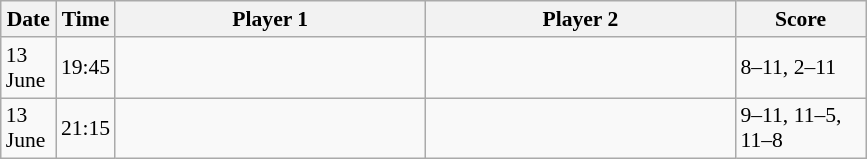<table class="sortable wikitable" style="font-size:90%">
<tr>
<th width="30">Date</th>
<th width="30">Time</th>
<th width="200">Player 1</th>
<th width="200">Player 2</th>
<th width="80">Score</th>
</tr>
<tr>
<td>13 June</td>
<td>19:45</td>
<td></td>
<td><strong></strong></td>
<td>8–11, 2–11</td>
</tr>
<tr>
<td>13 June</td>
<td>21:15</td>
<td><strong></strong></td>
<td></td>
<td>9–11, 11–5, 11–8</td>
</tr>
</table>
